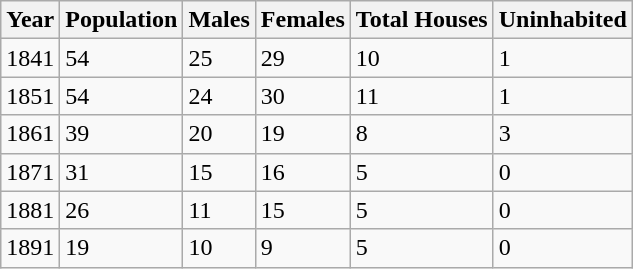<table class="wikitable">
<tr>
<th>Year</th>
<th>Population</th>
<th>Males</th>
<th>Females</th>
<th>Total Houses</th>
<th>Uninhabited</th>
</tr>
<tr>
<td>1841</td>
<td>54</td>
<td>25</td>
<td>29</td>
<td>10</td>
<td>1</td>
</tr>
<tr>
<td>1851</td>
<td>54</td>
<td>24</td>
<td>30</td>
<td>11</td>
<td>1</td>
</tr>
<tr>
<td>1861</td>
<td>39</td>
<td>20</td>
<td>19</td>
<td>8</td>
<td>3</td>
</tr>
<tr>
<td>1871</td>
<td>31</td>
<td>15</td>
<td>16</td>
<td>5</td>
<td>0</td>
</tr>
<tr>
<td>1881</td>
<td>26</td>
<td>11</td>
<td>15</td>
<td>5</td>
<td>0</td>
</tr>
<tr>
<td>1891</td>
<td>19</td>
<td>10</td>
<td>9</td>
<td>5</td>
<td>0</td>
</tr>
</table>
